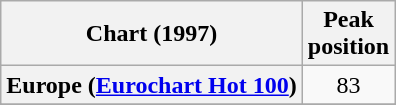<table class="wikitable sortable plainrowheaders" style="text-align:center">
<tr>
<th>Chart (1997)</th>
<th>Peak<br>position</th>
</tr>
<tr>
<th scope="row">Europe (<a href='#'>Eurochart Hot 100</a>)</th>
<td>83</td>
</tr>
<tr>
</tr>
<tr>
</tr>
</table>
